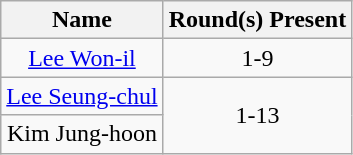<table class="wikitable" style="text-align:center">
<tr>
<th>Name</th>
<th>Round(s) Present</th>
</tr>
<tr>
<td><a href='#'>Lee Won-il</a></td>
<td>1-9</td>
</tr>
<tr>
<td><a href='#'>Lee Seung-chul</a></td>
<td rowspan="2">1-13</td>
</tr>
<tr>
<td>Kim Jung-hoon</td>
</tr>
</table>
